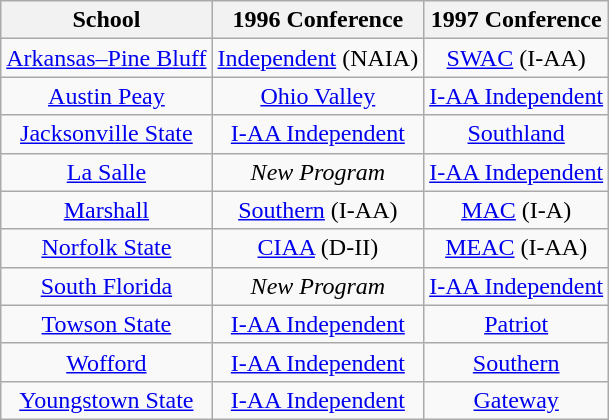<table class="wikitable sortable">
<tr>
<th>School</th>
<th>1996 Conference</th>
<th>1997 Conference</th>
</tr>
<tr style="text-align:center;">
<td><a href='#'>Arkansas–Pine Bluff</a></td>
<td><a href='#'>Independent</a> (NAIA)</td>
<td><a href='#'>SWAC</a> (I-AA)</td>
</tr>
<tr style="text-align:center;">
<td><a href='#'>Austin Peay</a></td>
<td><a href='#'>Ohio Valley</a></td>
<td><a href='#'>I-AA Independent</a></td>
</tr>
<tr style="text-align:center;">
<td><a href='#'>Jacksonville State</a></td>
<td><a href='#'>I-AA Independent</a></td>
<td><a href='#'>Southland</a></td>
</tr>
<tr style="text-align:center;">
<td><a href='#'>La Salle</a></td>
<td><em>New Program</em></td>
<td><a href='#'>I-AA Independent</a></td>
</tr>
<tr style="text-align:center;">
<td><a href='#'>Marshall</a></td>
<td><a href='#'>Southern</a> (I-AA)</td>
<td><a href='#'>MAC</a> (I-A)</td>
</tr>
<tr style="text-align:center;">
<td><a href='#'>Norfolk State</a></td>
<td><a href='#'>CIAA</a> (D-II)</td>
<td><a href='#'>MEAC</a> (I-AA)</td>
</tr>
<tr style="text-align:center;">
<td><a href='#'>South Florida</a></td>
<td><em>New Program</em></td>
<td><a href='#'>I-AA Independent</a></td>
</tr>
<tr style="text-align:center;">
<td><a href='#'>Towson State</a></td>
<td><a href='#'>I-AA Independent</a></td>
<td><a href='#'>Patriot</a></td>
</tr>
<tr style="text-align:center;">
<td><a href='#'>Wofford</a></td>
<td><a href='#'>I-AA Independent</a></td>
<td><a href='#'>Southern</a></td>
</tr>
<tr style="text-align:center;">
<td><a href='#'>Youngstown State</a></td>
<td><a href='#'>I-AA Independent</a></td>
<td><a href='#'>Gateway</a></td>
</tr>
</table>
